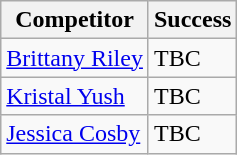<table class="wikitable">
<tr>
<th>Competitor</th>
<th>Success</th>
</tr>
<tr>
<td><a href='#'>Brittany Riley</a></td>
<td>TBC</td>
</tr>
<tr>
<td><a href='#'>Kristal Yush</a></td>
<td>TBC</td>
</tr>
<tr>
<td><a href='#'>Jessica Cosby</a></td>
<td>TBC</td>
</tr>
</table>
